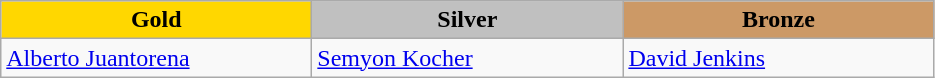<table class="wikitable" style="text-align:left">
<tr align="center">
<td width=200 bgcolor=gold><strong>Gold</strong></td>
<td width=200 bgcolor=silver><strong>Silver</strong></td>
<td width=200 bgcolor=CC9966><strong>Bronze</strong></td>
</tr>
<tr>
<td><a href='#'>Alberto Juantorena</a><br><em></em></td>
<td><a href='#'>Semyon Kocher</a><br><em></em></td>
<td><a href='#'>David Jenkins</a><br><em></em></td>
</tr>
</table>
